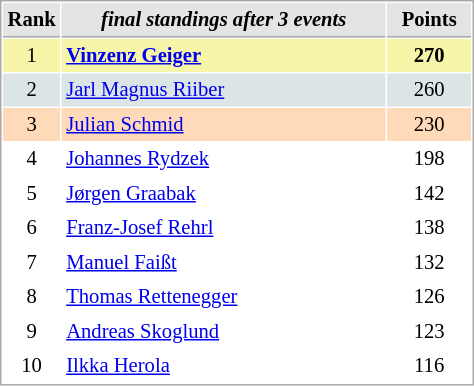<table cellspacing="1" cellpadding="3" style="border:1px solid #AAAAAA;font-size:86%">
<tr style="background-color: #E4E4E4;">
<th style="border-bottom:1px solid #AAAAAA; width: 10px;">Rank</th>
<th style="border-bottom:1px solid #AAAAAA; width: 210px;"><em>final standings after 3 events</em></th>
<th style="border-bottom:1px solid #AAAAAA; width: 50px;">Points</th>
</tr>
<tr style="background:#f7f6a8;">
<td align=center>1</td>
<td> <strong><a href='#'>Vinzenz Geiger</a></strong></td>
<td align=center><strong>270</strong></td>
</tr>
<tr style="background:#dce5e5;">
<td align=center>2</td>
<td> <a href='#'>Jarl Magnus Riiber</a></td>
<td align=center>260</td>
</tr>
<tr style="background:#ffdab9;">
<td align=center>3</td>
<td> <a href='#'>Julian Schmid</a></td>
<td align=center>230</td>
</tr>
<tr>
<td align=center>4</td>
<td> <a href='#'>Johannes Rydzek</a></td>
<td align=center>198</td>
</tr>
<tr>
<td align=center>5</td>
<td> <a href='#'>Jørgen Graabak</a></td>
<td align=center>142</td>
</tr>
<tr>
<td align=center>6</td>
<td> <a href='#'>Franz-Josef Rehrl</a></td>
<td align=center>138</td>
</tr>
<tr>
<td align=center>7</td>
<td> <a href='#'>Manuel Faißt</a></td>
<td align=center>132</td>
</tr>
<tr>
<td align=center>8</td>
<td> <a href='#'>Thomas Rettenegger</a></td>
<td align=center>126</td>
</tr>
<tr>
<td align=center>9</td>
<td> <a href='#'>Andreas Skoglund</a></td>
<td align=center>123</td>
</tr>
<tr>
<td align=center>10</td>
<td> <a href='#'>Ilkka Herola</a></td>
<td align=center>116</td>
</tr>
</table>
